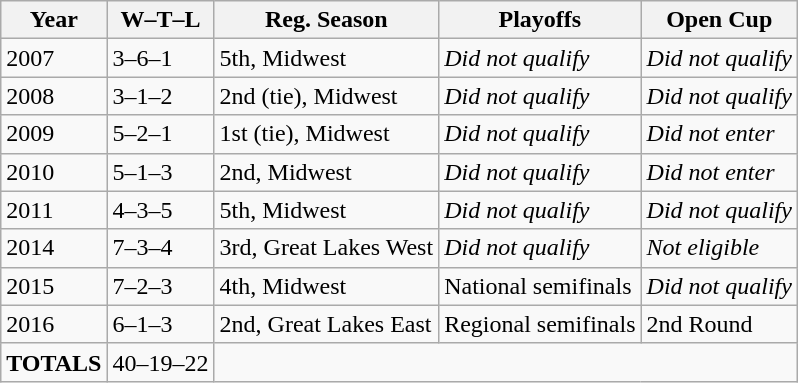<table class="wikitable">
<tr>
<th>Year</th>
<th>W–T–L</th>
<th>Reg. Season</th>
<th>Playoffs</th>
<th>Open Cup</th>
</tr>
<tr>
<td>2007</td>
<td>3–6–1</td>
<td>5th, Midwest</td>
<td><em>Did not qualify</em></td>
<td><em>Did not qualify</em></td>
</tr>
<tr>
<td>2008</td>
<td>3–1–2</td>
<td>2nd (tie), Midwest</td>
<td><em>Did not qualify</em></td>
<td><em>Did not qualify</em></td>
</tr>
<tr>
<td>2009</td>
<td>5–2–1</td>
<td>1st (tie), Midwest</td>
<td><em>Did not qualify</em></td>
<td><em>Did not enter</em></td>
</tr>
<tr>
<td>2010</td>
<td>5–1–3</td>
<td>2nd, Midwest</td>
<td><em>Did not qualify</em></td>
<td><em>Did not enter</em></td>
</tr>
<tr>
<td>2011</td>
<td>4–3–5</td>
<td>5th, Midwest</td>
<td><em>Did not qualify</em></td>
<td><em>Did not qualify</em></td>
</tr>
<tr>
<td>2014</td>
<td>7–3–4</td>
<td>3rd, Great Lakes West</td>
<td><em>Did not qualify</em></td>
<td><em>Not eligible</em></td>
</tr>
<tr>
<td>2015</td>
<td>7–2–3</td>
<td>4th, Midwest</td>
<td>National semifinals</td>
<td><em>Did not qualify</em></td>
</tr>
<tr>
<td>2016</td>
<td>6–1–3</td>
<td>2nd, Great Lakes East</td>
<td>Regional semifinals</td>
<td>2nd Round</td>
</tr>
<tr>
<td><strong>TOTALS</strong></td>
<td>40–19–22</td>
<td colspan=3></td>
</tr>
</table>
